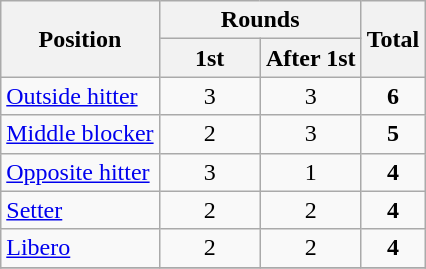<table class="wikitable" style="text-align:center;">
<tr>
<th rowspan="2">Position</th>
<th colspan="2">Rounds</th>
<th rowspan="2">Total</th>
</tr>
<tr>
<th width=60px>1st</th>
<th width=60px>After 1st</th>
</tr>
<tr>
<td align=left><a href='#'>Outside hitter</a></td>
<td>3</td>
<td>3</td>
<td><strong>6</strong></td>
</tr>
<tr>
<td align=left><a href='#'>Middle blocker</a></td>
<td>2</td>
<td>3</td>
<td><strong>5</strong></td>
</tr>
<tr>
<td align=left><a href='#'>Opposite hitter</a></td>
<td>3</td>
<td>1</td>
<td><strong>4</strong></td>
</tr>
<tr>
<td align=left><a href='#'>Setter</a></td>
<td>2</td>
<td>2</td>
<td><strong>4</strong></td>
</tr>
<tr>
<td align=left><a href='#'>Libero</a></td>
<td>2</td>
<td>2</td>
<td><strong>4</strong></td>
</tr>
<tr>
</tr>
</table>
